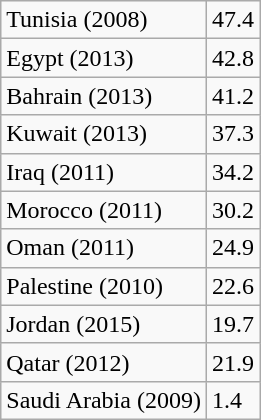<table class="wikitable">
<tr>
<td>Tunisia  (2008)</td>
<td>47.4</td>
</tr>
<tr>
<td>Egypt  (2013)</td>
<td>42.8</td>
</tr>
<tr>
<td>Bahrain  (2013)</td>
<td>41.2</td>
</tr>
<tr>
<td>Kuwait  (2013)</td>
<td>37.3</td>
</tr>
<tr>
<td>Iraq  (2011)</td>
<td>34.2</td>
</tr>
<tr>
<td>Morocco  (2011)</td>
<td>30.2</td>
</tr>
<tr>
<td>Oman (2011)</td>
<td>24.9</td>
</tr>
<tr>
<td>Palestine (2010)</td>
<td>22.6</td>
</tr>
<tr>
<td>Jordan  (2015)</td>
<td>19.7</td>
</tr>
<tr>
<td>Qatar (2012)</td>
<td>21.9</td>
</tr>
<tr>
<td>Saudi Arabia (2009)</td>
<td>1.4</td>
</tr>
</table>
